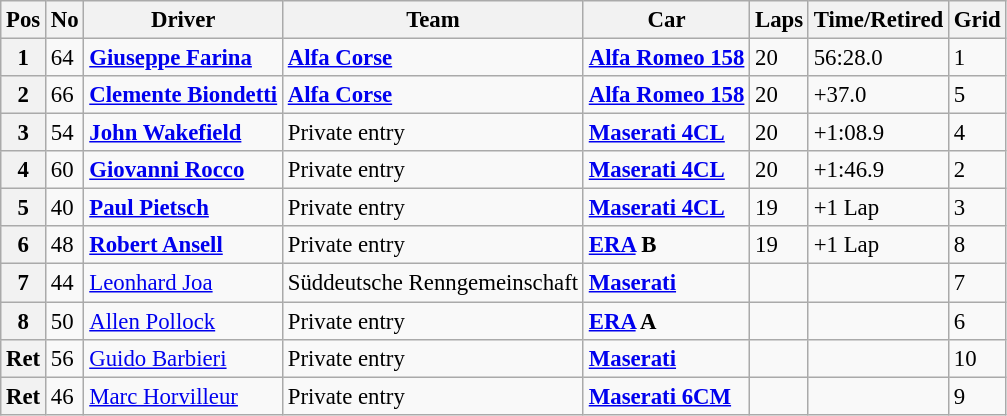<table class="wikitable" style="font-size: 95%;">
<tr>
<th>Pos</th>
<th>No</th>
<th>Driver</th>
<th>Team</th>
<th>Car</th>
<th>Laps</th>
<th>Time/Retired</th>
<th>Grid</th>
</tr>
<tr>
<th>1</th>
<td>64</td>
<td> <strong><a href='#'>Giuseppe Farina</a></strong></td>
<td><strong><a href='#'>Alfa Corse</a></strong></td>
<td><strong><a href='#'>Alfa Romeo 158</a></strong></td>
<td>20</td>
<td>56:28.0</td>
<td>1</td>
</tr>
<tr>
<th>2</th>
<td>66</td>
<td> <strong><a href='#'>Clemente Biondetti</a></strong></td>
<td><strong><a href='#'>Alfa Corse</a></strong></td>
<td><strong><a href='#'>Alfa Romeo 158</a></strong></td>
<td>20</td>
<td>+37.0</td>
<td>5</td>
</tr>
<tr>
<th>3</th>
<td>54</td>
<td> <strong><a href='#'>John Wakefield</a></strong></td>
<td>Private entry</td>
<td><strong><a href='#'>Maserati 4CL</a></strong></td>
<td>20</td>
<td>+1:08.9</td>
<td>4</td>
</tr>
<tr>
<th>4</th>
<td>60</td>
<td> <strong><a href='#'>Giovanni Rocco</a></strong></td>
<td>Private entry</td>
<td><strong><a href='#'>Maserati 4CL</a></strong></td>
<td>20</td>
<td>+1:46.9</td>
<td>2</td>
</tr>
<tr>
<th>5</th>
<td>40</td>
<td> <strong><a href='#'>Paul Pietsch</a></strong></td>
<td>Private entry</td>
<td><strong><a href='#'>Maserati 4CL</a></strong></td>
<td>19</td>
<td>+1 Lap</td>
<td>3</td>
</tr>
<tr>
<th>6</th>
<td>48</td>
<td> <strong><a href='#'>Robert Ansell</a></strong></td>
<td>Private entry</td>
<td><strong><a href='#'>ERA</a> B</strong></td>
<td>19</td>
<td>+1 Lap</td>
<td>8</td>
</tr>
<tr>
<th>7</th>
<td>44</td>
<td> <a href='#'>Leonhard Joa</a></td>
<td>Süddeutsche Renngemeinschaft</td>
<td><strong><a href='#'>Maserati</a></strong></td>
<td></td>
<td></td>
<td>7</td>
</tr>
<tr>
<th>8</th>
<td>50</td>
<td> <a href='#'>Allen Pollock</a></td>
<td>Private entry</td>
<td><strong><a href='#'>ERA</a> A</strong></td>
<td></td>
<td></td>
<td>6</td>
</tr>
<tr>
<th>Ret</th>
<td>56</td>
<td> <a href='#'>Guido Barbieri</a></td>
<td>Private entry</td>
<td><strong><a href='#'>Maserati</a></strong></td>
<td></td>
<td></td>
<td>10</td>
</tr>
<tr>
<th>Ret</th>
<td>46</td>
<td> <a href='#'>Marc Horvilleur</a></td>
<td>Private entry</td>
<td><strong><a href='#'>Maserati 6CM</a></strong></td>
<td></td>
<td></td>
<td>9</td>
</tr>
</table>
